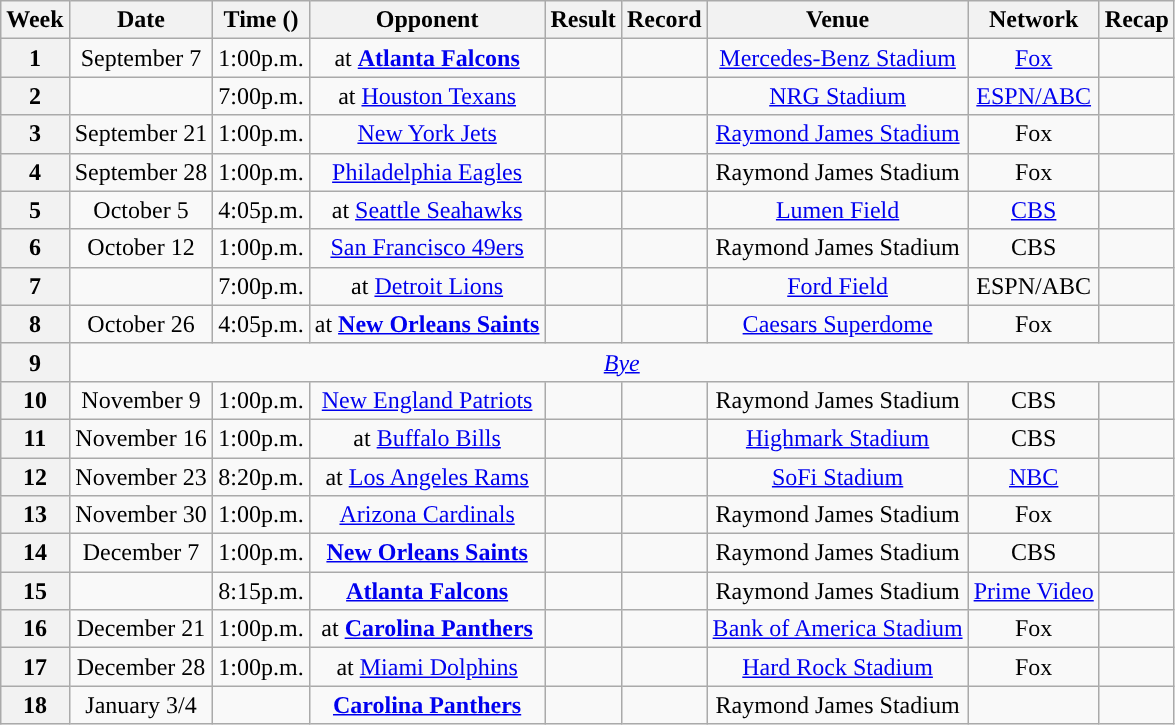<table class="wikitable" style="text-align:center">
<tr>
<th>Week</th>
<th>Date</th>
<th>Time (<a href='#'></a>)</th>
<th>Opponent</th>
<th>Result</th>
<th>Record</th>
<th>Venue</th>
<th>Network</th>
<th>Recap</th>
</tr>
<tr>
<th>1 </th>
<td>September 7</td>
<td>1:00p.m.</td>
<td>at <strong><a href='#'>Atlanta Falcons</a></strong></td>
<td></td>
<td></td>
<td><a href='#'>Mercedes-Benz Stadium</a></td>
<td><a href='#'>Fox</a></td>
<td></td>
</tr>
<tr>
<th>2 </th>
<td></td>
<td>7:00p.m.</td>
<td>at <a href='#'>Houston Texans</a></td>
<td></td>
<td></td>
<td><a href='#'>NRG Stadium</a></td>
<td><a href='#'>ESPN/ABC</a></td>
<td></td>
</tr>
<tr>
<th>3 </th>
<td>September 21</td>
<td>1:00p.m.</td>
<td><a href='#'>New York Jets</a></td>
<td></td>
<td></td>
<td><a href='#'>Raymond James Stadium</a></td>
<td>Fox</td>
<td></td>
</tr>
<tr>
<th>4 </th>
<td>September 28</td>
<td>1:00p.m.</td>
<td><a href='#'>Philadelphia Eagles</a></td>
<td></td>
<td></td>
<td>Raymond James Stadium</td>
<td>Fox</td>
<td></td>
</tr>
<tr>
<th>5 </th>
<td>October 5</td>
<td>4:05p.m.</td>
<td>at <a href='#'>Seattle Seahawks</a></td>
<td></td>
<td></td>
<td><a href='#'>Lumen Field</a></td>
<td><a href='#'>CBS</a></td>
<td></td>
</tr>
<tr>
<th>6 </th>
<td>October 12</td>
<td>1:00p.m.</td>
<td><a href='#'>San Francisco 49ers</a></td>
<td></td>
<td></td>
<td>Raymond James Stadium</td>
<td>CBS</td>
<td></td>
</tr>
<tr>
<th>7 </th>
<td></td>
<td>7:00p.m.</td>
<td>at <a href='#'>Detroit Lions</a></td>
<td></td>
<td></td>
<td><a href='#'>Ford Field</a></td>
<td>ESPN/ABC</td>
<td></td>
</tr>
<tr>
<th>8 </th>
<td>October 26</td>
<td>4:05p.m.</td>
<td>at <strong><a href='#'>New Orleans Saints</a></strong></td>
<td></td>
<td></td>
<td><a href='#'>Caesars Superdome</a></td>
<td>Fox</td>
<td></td>
</tr>
<tr>
<th>9</th>
<td colspan=8><em><a href='#'>Bye</a></em></td>
</tr>
<tr>
<th>10 </th>
<td>November 9</td>
<td>1:00p.m.</td>
<td><a href='#'>New England Patriots</a></td>
<td></td>
<td></td>
<td>Raymond James Stadium</td>
<td>CBS</td>
<td></td>
</tr>
<tr>
<th>11 </th>
<td>November 16</td>
<td>1:00p.m.</td>
<td>at <a href='#'>Buffalo Bills</a></td>
<td></td>
<td></td>
<td><a href='#'>Highmark Stadium</a></td>
<td>CBS</td>
<td></td>
</tr>
<tr>
<th>12 </th>
<td>November 23</td>
<td>8:20p.m.</td>
<td>at <a href='#'>Los Angeles Rams</a></td>
<td></td>
<td></td>
<td><a href='#'>SoFi Stadium</a></td>
<td><a href='#'>NBC</a></td>
<td></td>
</tr>
<tr>
<th>13 </th>
<td>November 30</td>
<td>1:00p.m.</td>
<td><a href='#'>Arizona Cardinals</a></td>
<td></td>
<td></td>
<td>Raymond James Stadium</td>
<td>Fox</td>
<td></td>
</tr>
<tr>
<th>14 </th>
<td>December 7</td>
<td>1:00p.m.</td>
<td><strong><a href='#'>New Orleans Saints</a></strong></td>
<td></td>
<td></td>
<td>Raymond James Stadium</td>
<td>CBS</td>
<td></td>
</tr>
<tr>
<th>15 </th>
<td></td>
<td>8:15p.m.</td>
<td><strong><a href='#'>Atlanta Falcons</a></strong></td>
<td></td>
<td></td>
<td>Raymond James Stadium</td>
<td><a href='#'>Prime Video</a></td>
<td></td>
</tr>
<tr>
<th>16 </th>
<td>December 21</td>
<td>1:00p.m.</td>
<td>at <strong><a href='#'>Carolina Panthers</a></strong></td>
<td></td>
<td></td>
<td><a href='#'>Bank of America Stadium</a></td>
<td>Fox</td>
<td></td>
</tr>
<tr>
<th>17 </th>
<td>December 28</td>
<td>1:00p.m.</td>
<td>at <a href='#'>Miami Dolphins</a></td>
<td></td>
<td></td>
<td><a href='#'>Hard Rock Stadium</a></td>
<td>Fox</td>
<td></td>
</tr>
<tr>
<th>18 </th>
<td>January 3/4</td>
<td></td>
<td><strong><a href='#'>Carolina Panthers</a></strong></td>
<td></td>
<td></td>
<td>Raymond James Stadium</td>
<td></td>
<td></td>
</tr>
</table>
